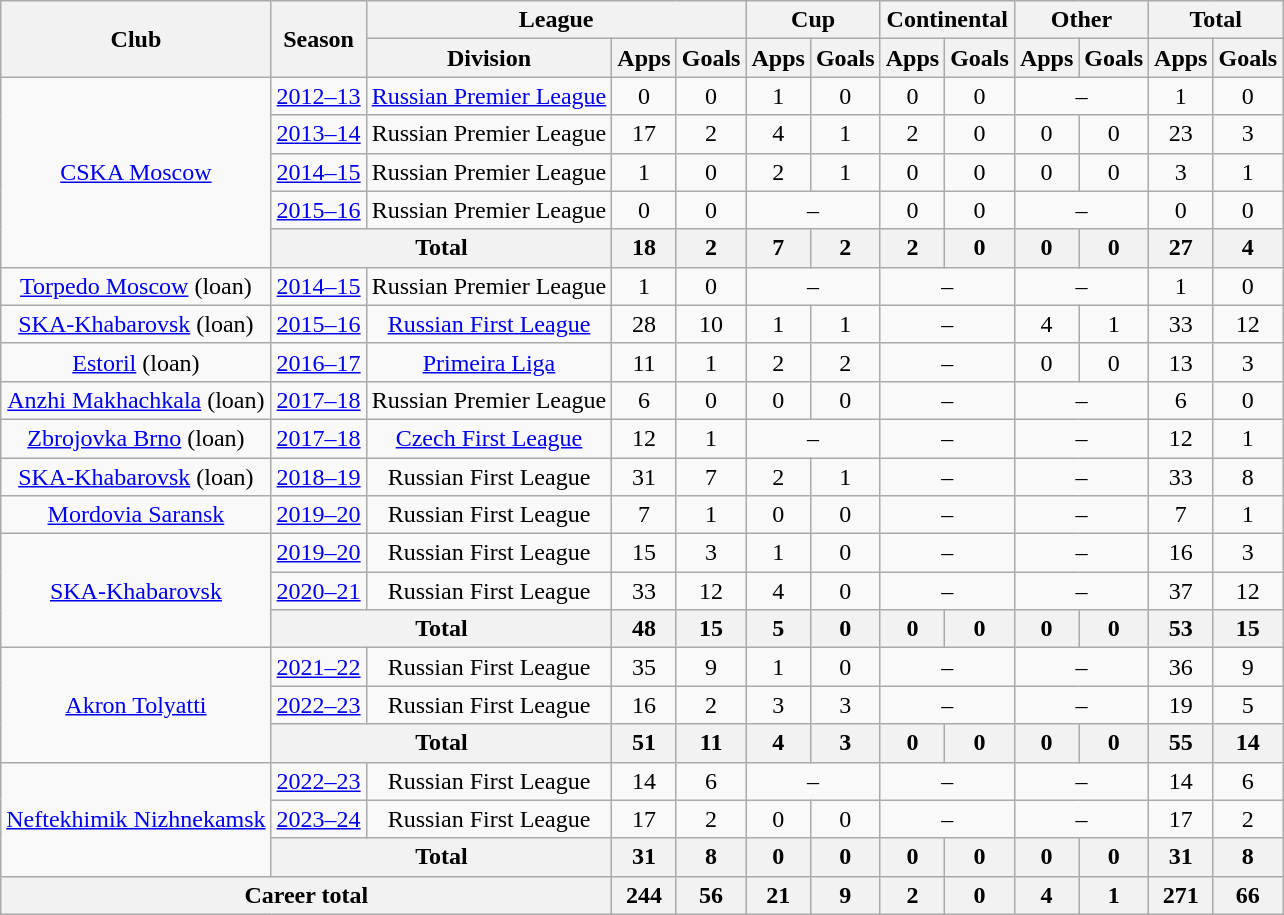<table class="wikitable" style="text-align: center;">
<tr>
<th rowspan=2>Club</th>
<th rowspan=2>Season</th>
<th colspan=3>League</th>
<th colspan=2>Cup</th>
<th colspan=2>Continental</th>
<th colspan=2>Other</th>
<th colspan=2>Total</th>
</tr>
<tr>
<th>Division</th>
<th>Apps</th>
<th>Goals</th>
<th>Apps</th>
<th>Goals</th>
<th>Apps</th>
<th>Goals</th>
<th>Apps</th>
<th>Goals</th>
<th>Apps</th>
<th>Goals</th>
</tr>
<tr>
<td rowspan="5"><a href='#'>CSKA Moscow</a></td>
<td><a href='#'>2012–13</a></td>
<td><a href='#'>Russian Premier League</a></td>
<td>0</td>
<td>0</td>
<td>1</td>
<td>0</td>
<td>0</td>
<td>0</td>
<td colspan=2>–</td>
<td>1</td>
<td>0</td>
</tr>
<tr>
<td><a href='#'>2013–14</a></td>
<td>Russian Premier League</td>
<td>17</td>
<td>2</td>
<td>4</td>
<td>1</td>
<td>2</td>
<td>0</td>
<td>0</td>
<td>0</td>
<td>23</td>
<td>3</td>
</tr>
<tr>
<td><a href='#'>2014–15</a></td>
<td>Russian Premier League</td>
<td>1</td>
<td>0</td>
<td>2</td>
<td>1</td>
<td>0</td>
<td>0</td>
<td>0</td>
<td>0</td>
<td>3</td>
<td>1</td>
</tr>
<tr>
<td><a href='#'>2015–16</a></td>
<td>Russian Premier League</td>
<td>0</td>
<td>0</td>
<td colspan=2>–</td>
<td>0</td>
<td>0</td>
<td colspan=2>–</td>
<td>0</td>
<td>0</td>
</tr>
<tr>
<th colspan=2>Total</th>
<th>18</th>
<th>2</th>
<th>7</th>
<th>2</th>
<th>2</th>
<th>0</th>
<th>0</th>
<th>0</th>
<th>27</th>
<th>4</th>
</tr>
<tr>
<td><a href='#'>Torpedo Moscow</a> (loan)</td>
<td><a href='#'>2014–15</a></td>
<td>Russian Premier League</td>
<td>1</td>
<td>0</td>
<td colspan=2>–</td>
<td colspan=2>–</td>
<td colspan=2>–</td>
<td>1</td>
<td>0</td>
</tr>
<tr>
<td><a href='#'>SKA-Khabarovsk</a> (loan)</td>
<td><a href='#'>2015–16</a></td>
<td><a href='#'>Russian First League</a></td>
<td>28</td>
<td>10</td>
<td>1</td>
<td>1</td>
<td colspan=2>–</td>
<td>4</td>
<td>1</td>
<td>33</td>
<td>12</td>
</tr>
<tr>
<td><a href='#'>Estoril</a> (loan)</td>
<td><a href='#'>2016–17</a></td>
<td><a href='#'>Primeira Liga</a></td>
<td>11</td>
<td>1</td>
<td>2</td>
<td>2</td>
<td colspan=2>–</td>
<td>0</td>
<td>0</td>
<td>13</td>
<td>3</td>
</tr>
<tr>
<td><a href='#'>Anzhi Makhachkala</a> (loan)</td>
<td><a href='#'>2017–18</a></td>
<td>Russian Premier League</td>
<td>6</td>
<td>0</td>
<td>0</td>
<td>0</td>
<td colspan=2>–</td>
<td colspan=2>–</td>
<td>6</td>
<td>0</td>
</tr>
<tr>
<td><a href='#'>Zbrojovka Brno</a> (loan)</td>
<td><a href='#'>2017–18</a></td>
<td><a href='#'>Czech First League</a></td>
<td>12</td>
<td>1</td>
<td colspan=2>–</td>
<td colspan=2>–</td>
<td colspan=2>–</td>
<td>12</td>
<td>1</td>
</tr>
<tr>
<td><a href='#'>SKA-Khabarovsk</a> (loan)</td>
<td><a href='#'>2018–19</a></td>
<td>Russian First League</td>
<td>31</td>
<td>7</td>
<td>2</td>
<td>1</td>
<td colspan=2>–</td>
<td colspan=2>–</td>
<td>33</td>
<td>8</td>
</tr>
<tr>
<td><a href='#'>Mordovia Saransk</a></td>
<td><a href='#'>2019–20</a></td>
<td>Russian First League</td>
<td>7</td>
<td>1</td>
<td>0</td>
<td>0</td>
<td colspan=2>–</td>
<td colspan=2>–</td>
<td>7</td>
<td>1</td>
</tr>
<tr>
<td rowspan="3"><a href='#'>SKA-Khabarovsk</a></td>
<td><a href='#'>2019–20</a></td>
<td>Russian First League</td>
<td>15</td>
<td>3</td>
<td>1</td>
<td>0</td>
<td colspan=2>–</td>
<td colspan=2>–</td>
<td>16</td>
<td>3</td>
</tr>
<tr>
<td><a href='#'>2020–21</a></td>
<td>Russian First League</td>
<td>33</td>
<td>12</td>
<td>4</td>
<td>0</td>
<td colspan=2>–</td>
<td colspan=2>–</td>
<td>37</td>
<td>12</td>
</tr>
<tr>
<th colspan=2>Total</th>
<th>48</th>
<th>15</th>
<th>5</th>
<th>0</th>
<th>0</th>
<th>0</th>
<th>0</th>
<th>0</th>
<th>53</th>
<th>15</th>
</tr>
<tr>
<td rowspan="3"><a href='#'>Akron Tolyatti</a></td>
<td><a href='#'>2021–22</a></td>
<td>Russian First League</td>
<td>35</td>
<td>9</td>
<td>1</td>
<td>0</td>
<td colspan=2>–</td>
<td colspan=2>–</td>
<td>36</td>
<td>9</td>
</tr>
<tr>
<td><a href='#'>2022–23</a></td>
<td>Russian First League</td>
<td>16</td>
<td>2</td>
<td>3</td>
<td>3</td>
<td colspan=2>–</td>
<td colspan=2>–</td>
<td>19</td>
<td>5</td>
</tr>
<tr>
<th colspan=2>Total</th>
<th>51</th>
<th>11</th>
<th>4</th>
<th>3</th>
<th>0</th>
<th>0</th>
<th>0</th>
<th>0</th>
<th>55</th>
<th>14</th>
</tr>
<tr>
<td rowspan="3"><a href='#'>Neftekhimik Nizhnekamsk</a></td>
<td><a href='#'>2022–23</a></td>
<td>Russian First League</td>
<td>14</td>
<td>6</td>
<td colspan=2>–</td>
<td colspan=2>–</td>
<td colspan=2>–</td>
<td>14</td>
<td>6</td>
</tr>
<tr>
<td><a href='#'>2023–24</a></td>
<td>Russian First League</td>
<td>17</td>
<td>2</td>
<td>0</td>
<td>0</td>
<td colspan=2>–</td>
<td colspan=2>–</td>
<td>17</td>
<td>2</td>
</tr>
<tr>
<th colspan=2>Total</th>
<th>31</th>
<th>8</th>
<th>0</th>
<th>0</th>
<th>0</th>
<th>0</th>
<th>0</th>
<th>0</th>
<th>31</th>
<th>8</th>
</tr>
<tr>
<th colspan=3>Career total</th>
<th>244</th>
<th>56</th>
<th>21</th>
<th>9</th>
<th>2</th>
<th>0</th>
<th>4</th>
<th>1</th>
<th>271</th>
<th>66</th>
</tr>
</table>
